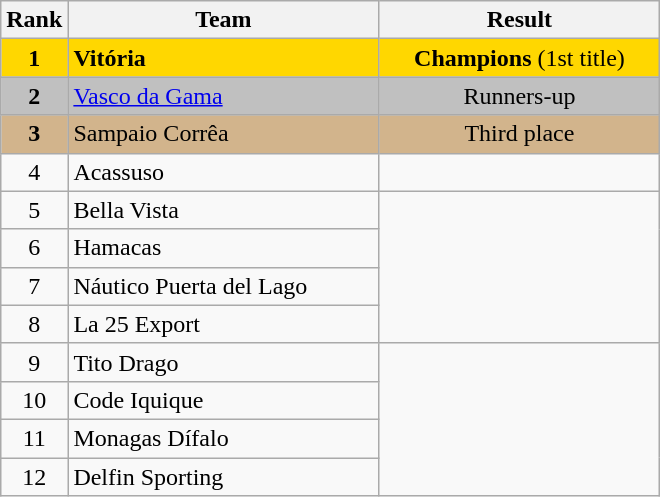<table class="wikitable" style="text-align:center">
<tr>
<th>Rank</th>
<th width=200>Team</th>
<th width=180>Result</th>
</tr>
<tr bgcolor="gold">
<td><strong>1</strong></td>
<td align="left"> <strong>Vitória</strong></td>
<td><strong>Champions</strong> (1st title)</td>
</tr>
<tr bgcolor="silver">
<td><strong>2</strong></td>
<td align="left"> <a href='#'>Vasco da Gama</a></td>
<td>Runners-up</td>
</tr>
<tr bgcolor="tan">
<td><strong>3</strong></td>
<td align="left"> Sampaio Corrêa</td>
<td>Third place</td>
</tr>
<tr>
<td>4</td>
<td align="left"> Acassuso</td>
<td></td>
</tr>
<tr>
<td>5</td>
<td align="left"> Bella Vista</td>
<td rowspan=4></td>
</tr>
<tr>
<td>6</td>
<td align="left"> Hamacas</td>
</tr>
<tr>
<td>7</td>
<td align="left"> Náutico Puerta del Lago</td>
</tr>
<tr>
<td>8</td>
<td align="left"> La 25 Export</td>
</tr>
<tr>
<td>9</td>
<td align="left"> Tito Drago</td>
<td rowspan=4></td>
</tr>
<tr>
<td>10</td>
<td align="left"> Code Iquique</td>
</tr>
<tr>
<td>11</td>
<td align="left"> Monagas Dífalo</td>
</tr>
<tr>
<td>12</td>
<td align="left"> Delfin Sporting</td>
</tr>
</table>
